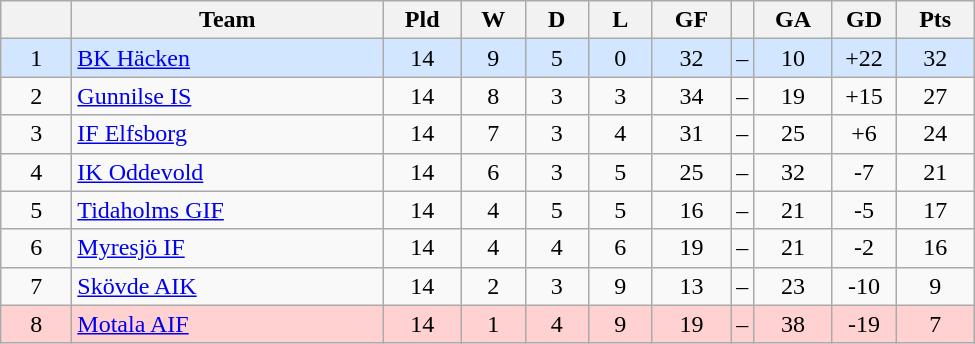<table class="wikitable" style="text-align: center">
<tr>
<th style="width: 40px;"></th>
<th style="width: 200px;">Team</th>
<th style="width: 45px;">Pld</th>
<th style="width: 35px;">W</th>
<th style="width: 35px;">D</th>
<th style="width: 35px;">L</th>
<th style="width: 45px;">GF</th>
<th></th>
<th style="width: 45px;">GA</th>
<th style="width: 35px;">GD</th>
<th style="width: 45px;">Pts</th>
</tr>
<tr style="background: #d2e6ff">
<td>1</td>
<td style="text-align: left;"><a href='#'>BK Häcken</a></td>
<td>14</td>
<td>9</td>
<td>5</td>
<td>0</td>
<td>32</td>
<td>–</td>
<td>10</td>
<td>+22</td>
<td>32</td>
</tr>
<tr>
<td>2</td>
<td style="text-align: left;"><a href='#'>Gunnilse IS</a></td>
<td>14</td>
<td>8</td>
<td>3</td>
<td>3</td>
<td>34</td>
<td>–</td>
<td>19</td>
<td>+15</td>
<td>27</td>
</tr>
<tr>
<td>3</td>
<td style="text-align: left;"><a href='#'>IF Elfsborg</a></td>
<td>14</td>
<td>7</td>
<td>3</td>
<td>4</td>
<td>31</td>
<td>–</td>
<td>25</td>
<td>+6</td>
<td>24</td>
</tr>
<tr>
<td>4</td>
<td style="text-align: left;"><a href='#'>IK Oddevold</a></td>
<td>14</td>
<td>6</td>
<td>3</td>
<td>5</td>
<td>25</td>
<td>–</td>
<td>32</td>
<td>-7</td>
<td>21</td>
</tr>
<tr>
<td>5</td>
<td style="text-align: left;"><a href='#'>Tidaholms GIF</a></td>
<td>14</td>
<td>4</td>
<td>5</td>
<td>5</td>
<td>16</td>
<td>–</td>
<td>21</td>
<td>-5</td>
<td>17</td>
</tr>
<tr>
<td>6</td>
<td style="text-align: left;"><a href='#'>Myresjö IF</a></td>
<td>14</td>
<td>4</td>
<td>4</td>
<td>6</td>
<td>19</td>
<td>–</td>
<td>21</td>
<td>-2</td>
<td>16</td>
</tr>
<tr>
<td>7</td>
<td style="text-align: left;"><a href='#'>Skövde AIK</a></td>
<td>14</td>
<td>2</td>
<td>3</td>
<td>9</td>
<td>13</td>
<td>–</td>
<td>23</td>
<td>-10</td>
<td>9</td>
</tr>
<tr style="background: #ffd1d1">
<td>8</td>
<td style="text-align: left;"><a href='#'>Motala AIF</a></td>
<td>14</td>
<td>1</td>
<td>4</td>
<td>9</td>
<td>19</td>
<td>–</td>
<td>38</td>
<td>-19</td>
<td>7</td>
</tr>
</table>
